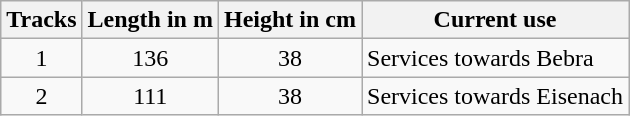<table class="wikitable">
<tr>
<th>Tracks</th>
<th>Length in m</th>
<th>Height in cm</th>
<th>Current use</th>
</tr>
<tr>
<td align="center">1</td>
<td align="center">136</td>
<td align="center">38</td>
<td>Services towards Bebra</td>
</tr>
<tr>
<td align="center">2</td>
<td align="center">111</td>
<td align="center">38</td>
<td>Services towards Eisenach</td>
</tr>
</table>
